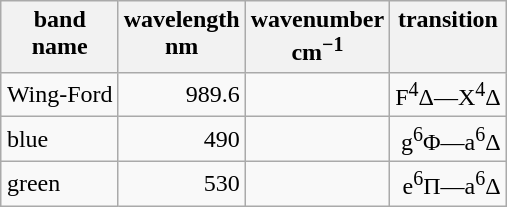<table style="float:right; clear:right; margin-left:1em" class="wikitable">
<tr valign="top">
<th align="left">band<br>name</th>
<th align="right">wavelength<br>nm</th>
<th align="right">wavenumber<br>cm<sup>−1</sup></th>
<th align="right">transition</th>
</tr>
<tr>
<td>Wing-Ford</td>
<td align="right">989.6</td>
<td align="right"></td>
<td align="right">F<sup>4</sup>Δ—X<sup>4</sup>Δ</td>
</tr>
<tr>
<td>blue</td>
<td align="right">490</td>
<td align="right"></td>
<td align="right">g<sup>6</sup>Φ—a<sup>6</sup>Δ</td>
</tr>
<tr>
<td>green</td>
<td align="right">530</td>
<td align="right"></td>
<td align="right">e<sup>6</sup>Π—a<sup>6</sup>Δ</td>
</tr>
</table>
